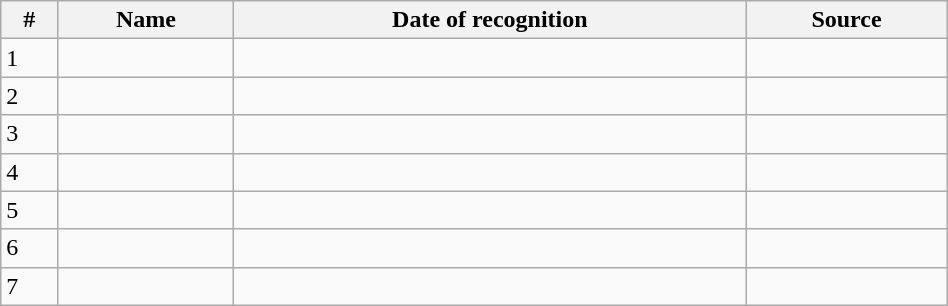<table class="wikitable sortable" style="width:50%; margin:auto;">
<tr>
<th>#</th>
<th>Name</th>
<th>Date of recognition</th>
<th>Source</th>
</tr>
<tr>
<td>1</td>
<td></td>
<td style="text-align:center;"></td>
<td></td>
</tr>
<tr>
<td>2</td>
<td></td>
<td style="text-align:center;"></td>
<td></td>
</tr>
<tr>
<td>3</td>
<td></td>
<td style="text-align:center;"></td>
<td></td>
</tr>
<tr>
<td>4</td>
<td></td>
<td style="text-align:center;"></td>
<td></td>
</tr>
<tr>
<td>5</td>
<td></td>
<td style="text-align:center;"></td>
<td></td>
</tr>
<tr>
<td>6</td>
<td></td>
<td style="text-align:center;"></td>
<td></td>
</tr>
<tr>
<td>7</td>
<td></td>
<td style="text-align:center;"></td>
<td></td>
</tr>
</table>
